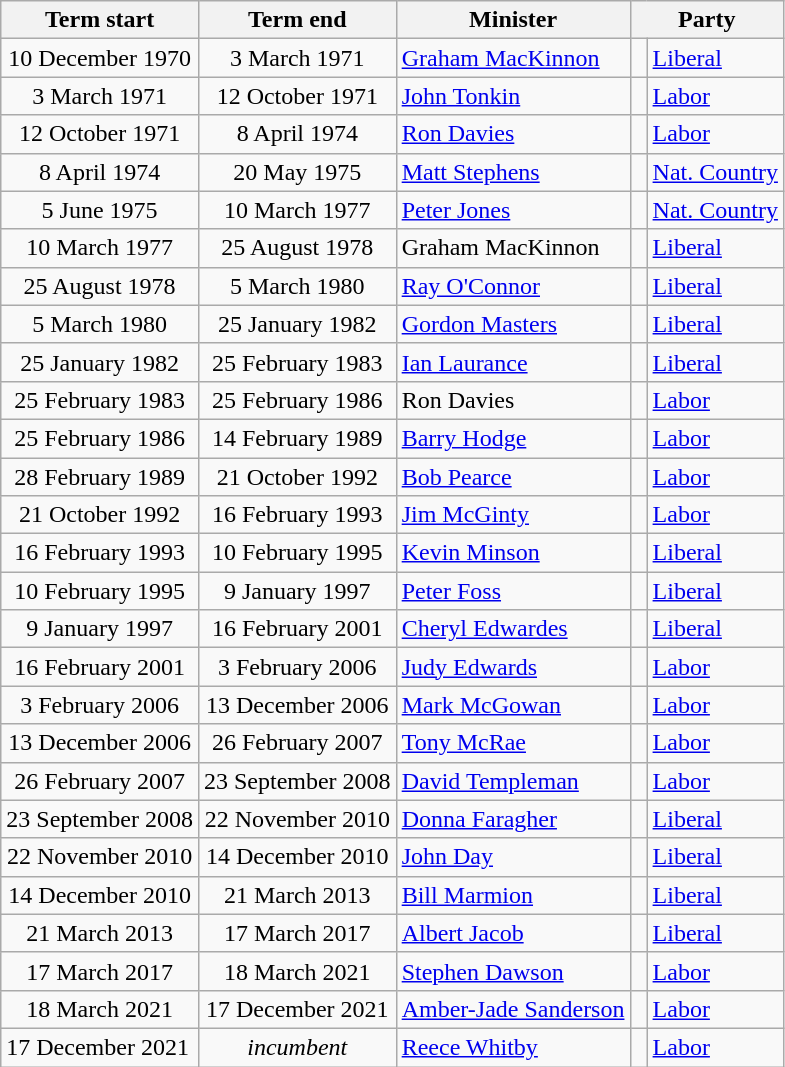<table class="wikitable">
<tr>
<th>Term start</th>
<th>Term end</th>
<th>Minister</th>
<th colspan="2">Party</th>
</tr>
<tr>
<td align=center>10 December 1970</td>
<td align=center>3 March 1971</td>
<td><a href='#'>Graham MacKinnon</a></td>
<td> </td>
<td><a href='#'>Liberal</a></td>
</tr>
<tr>
<td align=center>3 March 1971</td>
<td align=center>12 October 1971</td>
<td><a href='#'>John Tonkin</a></td>
<td> </td>
<td><a href='#'>Labor</a></td>
</tr>
<tr>
<td align=center>12 October 1971</td>
<td align=center>8 April 1974</td>
<td><a href='#'>Ron Davies</a></td>
<td> </td>
<td><a href='#'>Labor</a></td>
</tr>
<tr>
<td align=center>8 April 1974</td>
<td align=center>20 May 1975</td>
<td><a href='#'>Matt Stephens</a></td>
<td> </td>
<td><a href='#'>Nat. Country</a></td>
</tr>
<tr>
<td align=center>5 June 1975</td>
<td align=center>10 March 1977</td>
<td><a href='#'>Peter Jones</a></td>
<td> </td>
<td><a href='#'>Nat. Country</a></td>
</tr>
<tr>
<td align=center>10 March 1977</td>
<td align=center>25 August 1978</td>
<td>Graham MacKinnon </td>
<td> </td>
<td><a href='#'>Liberal</a></td>
</tr>
<tr>
<td align=center>25 August 1978</td>
<td align=center>5 March 1980</td>
<td><a href='#'>Ray O'Connor</a></td>
<td> </td>
<td><a href='#'>Liberal</a></td>
</tr>
<tr>
<td align=center>5 March 1980</td>
<td align=center>25 January 1982</td>
<td><a href='#'>Gordon Masters</a></td>
<td> </td>
<td><a href='#'>Liberal</a></td>
</tr>
<tr>
<td align=center>25 January 1982</td>
<td align=center>25 February 1983</td>
<td><a href='#'>Ian Laurance</a></td>
<td> </td>
<td><a href='#'>Liberal</a></td>
</tr>
<tr>
<td align=center>25 February 1983</td>
<td align=center>25 February 1986</td>
<td>Ron Davies </td>
<td> </td>
<td><a href='#'>Labor</a></td>
</tr>
<tr>
<td align=center>25 February 1986</td>
<td align=center>14 February 1989</td>
<td><a href='#'>Barry Hodge</a></td>
<td> </td>
<td><a href='#'>Labor</a></td>
</tr>
<tr>
<td align=center>28 February 1989</td>
<td align=center>21 October 1992</td>
<td><a href='#'>Bob Pearce</a></td>
<td> </td>
<td><a href='#'>Labor</a></td>
</tr>
<tr>
<td align=center>21 October 1992</td>
<td align=center>16 February 1993</td>
<td><a href='#'>Jim McGinty</a></td>
<td> </td>
<td><a href='#'>Labor</a></td>
</tr>
<tr>
<td align=center>16 February 1993</td>
<td align=center>10 February 1995</td>
<td><a href='#'>Kevin Minson</a></td>
<td> </td>
<td><a href='#'>Liberal</a></td>
</tr>
<tr>
<td align=center>10 February 1995</td>
<td align=center>9 January 1997</td>
<td><a href='#'>Peter Foss</a></td>
<td> </td>
<td><a href='#'>Liberal</a></td>
</tr>
<tr>
<td align=center>9 January 1997</td>
<td align=center>16 February 2001</td>
<td><a href='#'>Cheryl Edwardes</a></td>
<td> </td>
<td><a href='#'>Liberal</a></td>
</tr>
<tr>
<td align=center>16 February 2001</td>
<td align=center>3 February 2006</td>
<td><a href='#'>Judy Edwards</a></td>
<td> </td>
<td><a href='#'>Labor</a></td>
</tr>
<tr>
<td align=center>3 February 2006</td>
<td align=center>13 December 2006</td>
<td><a href='#'>Mark McGowan</a></td>
<td> </td>
<td><a href='#'>Labor</a></td>
</tr>
<tr>
<td align=center>13 December 2006</td>
<td align=center>26 February 2007</td>
<td><a href='#'>Tony McRae</a></td>
<td> </td>
<td><a href='#'>Labor</a></td>
</tr>
<tr>
<td align=center>26 February 2007</td>
<td align=center>23 September 2008</td>
<td><a href='#'>David Templeman</a></td>
<td> </td>
<td><a href='#'>Labor</a></td>
</tr>
<tr>
<td align=center>23 September 2008</td>
<td align=center>22 November 2010</td>
<td><a href='#'>Donna Faragher</a></td>
<td> </td>
<td><a href='#'>Liberal</a></td>
</tr>
<tr>
<td align=center>22 November 2010</td>
<td align=center>14 December 2010</td>
<td><a href='#'>John Day</a></td>
<td> </td>
<td><a href='#'>Liberal</a></td>
</tr>
<tr>
<td align=center>14 December 2010</td>
<td align=center>21 March 2013</td>
<td><a href='#'>Bill Marmion</a></td>
<td> </td>
<td><a href='#'>Liberal</a></td>
</tr>
<tr>
<td align=center>21 March 2013</td>
<td align=center>17 March 2017</td>
<td><a href='#'>Albert Jacob</a></td>
<td> </td>
<td><a href='#'>Liberal</a></td>
</tr>
<tr>
<td align=center>17 March 2017</td>
<td align=center>18 March 2021</td>
<td><a href='#'>Stephen Dawson</a></td>
<td> </td>
<td><a href='#'>Labor</a></td>
</tr>
<tr>
<td align=center>18 March 2021</td>
<td align=center>17 December 2021</td>
<td><a href='#'>Amber-Jade Sanderson</a></td>
<td> </td>
<td><a href='#'>Labor</a></td>
</tr>
<tr>
<td alight=center>17 December 2021</td>
<td align=center><em>incumbent</em></td>
<td><a href='#'>Reece Whitby</a></td>
<td> </td>
<td><a href='#'>Labor</a></td>
</tr>
</table>
